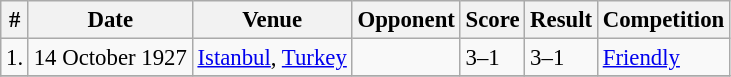<table class="wikitable" style="font-size:95%;">
<tr>
<th>#</th>
<th>Date</th>
<th>Venue</th>
<th>Opponent</th>
<th>Score</th>
<th>Result</th>
<th>Competition</th>
</tr>
<tr>
<td>1.</td>
<td>14 October 1927</td>
<td><a href='#'>Istanbul</a>, <a href='#'>Turkey</a></td>
<td></td>
<td>3–1</td>
<td>3–1</td>
<td><a href='#'>Friendly</a></td>
</tr>
<tr>
</tr>
</table>
